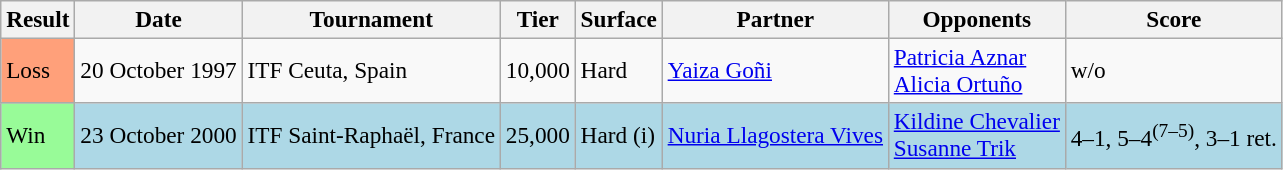<table class="sortable wikitable" style="font-size:97%;">
<tr>
<th>Result</th>
<th>Date</th>
<th>Tournament</th>
<th>Tier</th>
<th>Surface</th>
<th>Partner</th>
<th>Opponents</th>
<th>Score</th>
</tr>
<tr>
<td bgcolor="FFA07A">Loss</td>
<td>20 October 1997</td>
<td>ITF Ceuta, Spain</td>
<td>10,000</td>
<td>Hard</td>
<td> <a href='#'>Yaiza Goñi</a></td>
<td> <a href='#'>Patricia Aznar</a> <br>  <a href='#'>Alicia Ortuño</a></td>
<td>w/o</td>
</tr>
<tr style="background:lightblue;">
<td style="background:#98fb98;">Win</td>
<td>23 October 2000</td>
<td>ITF Saint-Raphaël, France</td>
<td>25,000</td>
<td>Hard (i)</td>
<td> <a href='#'>Nuria Llagostera Vives</a></td>
<td> <a href='#'>Kildine Chevalier</a> <br>  <a href='#'>Susanne Trik</a></td>
<td>4–1, 5–4<sup>(7–5)</sup>, 3–1 ret.</td>
</tr>
</table>
